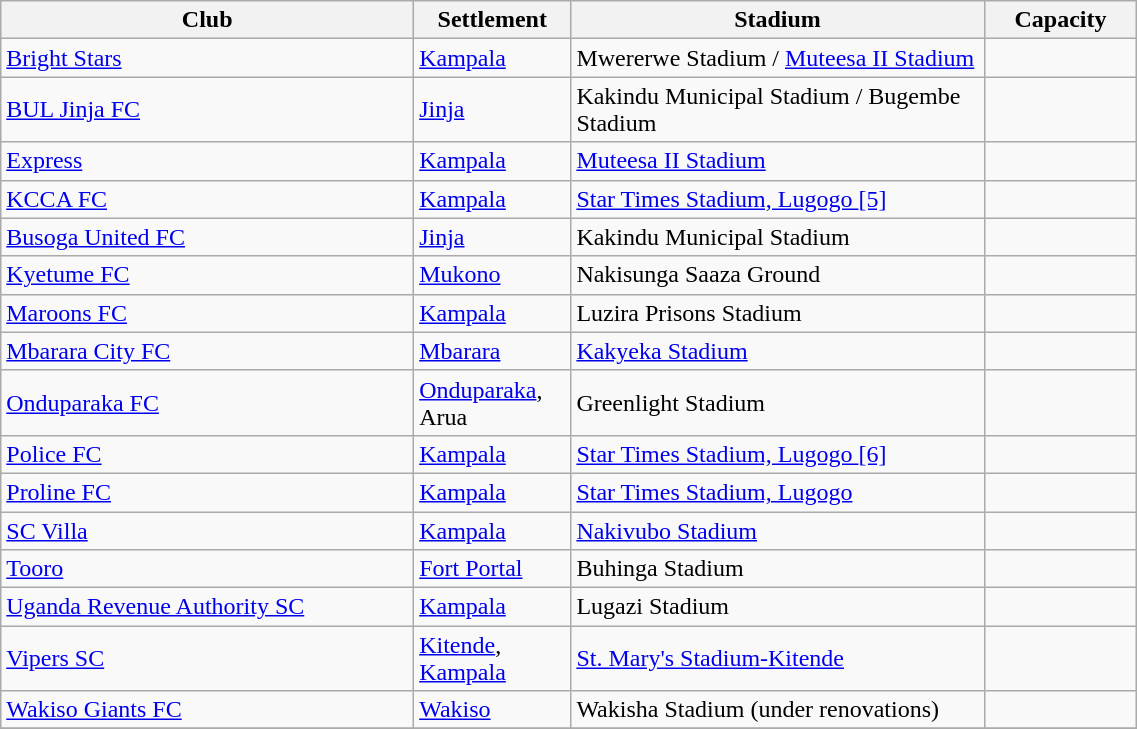<table class="wikitable sortable" style="width:60%; font-size:100%">
<tr>
<th width="300px">Club</th>
<th width="100px">Settlement</th>
<th width="300px">Stadium</th>
<th width="100px">Capacity</th>
</tr>
<tr>
<td><a href='#'>Bright Stars</a></td>
<td><a href='#'>Kampala</a></td>
<td>Mwererwe Stadium / <a href='#'>Muteesa II Stadium</a></td>
<td></td>
</tr>
<tr>
<td><a href='#'>BUL Jinja FC</a></td>
<td><a href='#'>Jinja</a></td>
<td>Kakindu Municipal Stadium / Bugembe Stadium</td>
<td></td>
</tr>
<tr>
<td><a href='#'>Express</a></td>
<td><a href='#'>Kampala</a></td>
<td><a href='#'>Muteesa II Stadium</a></td>
<td></td>
</tr>
<tr>
<td><a href='#'>KCCA FC</a></td>
<td><a href='#'>Kampala</a></td>
<td><a href='#'>Star Times Stadium, Lugogo </a><a href='#'><span>[5]</span></a></td>
<td></td>
</tr>
<tr>
<td><a href='#'>Busoga United FC</a></td>
<td><a href='#'>Jinja</a></td>
<td>Kakindu Municipal Stadium</td>
<td></td>
</tr>
<tr>
<td><a href='#'>Kyetume FC</a></td>
<td><a href='#'>Mukono</a></td>
<td>Nakisunga Saaza Ground</td>
<td></td>
</tr>
<tr>
<td><a href='#'>Maroons FC</a></td>
<td><a href='#'>Kampala</a></td>
<td>Luzira Prisons Stadium</td>
<td></td>
</tr>
<tr>
<td><a href='#'>Mbarara City FC</a></td>
<td><a href='#'>Mbarara</a></td>
<td><a href='#'>Kakyeka Stadium</a></td>
<td></td>
</tr>
<tr>
<td><a href='#'>Onduparaka FC</a></td>
<td><a href='#'>Onduparaka</a>, Arua</td>
<td>Greenlight Stadium</td>
<td></td>
</tr>
<tr>
<td><a href='#'>Police FC</a></td>
<td><a href='#'>Kampala</a></td>
<td><a href='#'>Star Times Stadium, Lugogo </a><a href='#'><span>[6]</span></a></td>
<td></td>
</tr>
<tr>
<td><a href='#'>Proline FC</a></td>
<td><a href='#'>Kampala</a></td>
<td><a href='#'>Star Times Stadium, Lugogo</a></td>
<td></td>
</tr>
<tr>
<td><a href='#'>SC Villa</a></td>
<td><a href='#'>Kampala</a></td>
<td><a href='#'>Nakivubo Stadium</a></td>
<td></td>
</tr>
<tr>
<td><a href='#'>Tooro</a></td>
<td><a href='#'>Fort Portal</a></td>
<td>Buhinga Stadium</td>
<td></td>
</tr>
<tr>
<td><a href='#'>Uganda Revenue Authority SC</a></td>
<td><a href='#'>Kampala</a></td>
<td>Lugazi Stadium</td>
<td></td>
</tr>
<tr>
<td><a href='#'>Vipers SC</a></td>
<td><a href='#'>Kitende</a>, <a href='#'>Kampala</a></td>
<td><a href='#'>St. Mary's Stadium-Kitende</a></td>
<td></td>
</tr>
<tr>
<td><a href='#'>Wakiso Giants FC</a></td>
<td><a href='#'>Wakiso</a></td>
<td>Wakisha Stadium (under renovations)<br></td>
<td></td>
</tr>
<tr>
</tr>
</table>
